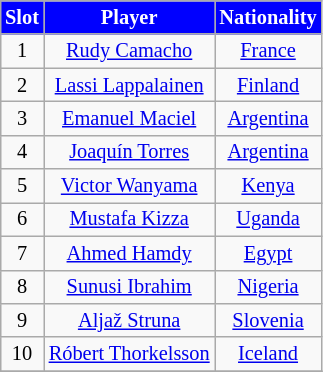<table class="wikitable" style="text-align:center; margin-left:1em; font-size:85%;">
<tr>
<th style="background:#00f; color:white; text-align:center;">Slot</th>
<th style="background:#00f; color:white; text-align:center;">Player</th>
<th style="background:#00f; color:white; text-align:center;">Nationality</th>
</tr>
<tr>
<td>1</td>
<td><a href='#'>Rudy Camacho</a></td>
<td> <a href='#'>France</a></td>
</tr>
<tr>
<td>2</td>
<td><a href='#'>Lassi Lappalainen</a></td>
<td> <a href='#'>Finland</a></td>
</tr>
<tr>
<td>3</td>
<td><a href='#'>Emanuel Maciel</a></td>
<td> <a href='#'>Argentina</a></td>
</tr>
<tr>
<td>4</td>
<td><a href='#'>Joaquín Torres</a></td>
<td> <a href='#'>Argentina</a></td>
</tr>
<tr>
<td>5</td>
<td><a href='#'>Victor Wanyama</a></td>
<td> <a href='#'>Kenya</a></td>
</tr>
<tr>
<td>6</td>
<td><a href='#'>Mustafa Kizza</a></td>
<td> <a href='#'>Uganda</a></td>
</tr>
<tr>
<td>7</td>
<td><a href='#'>Ahmed Hamdy</a></td>
<td> <a href='#'>Egypt</a></td>
</tr>
<tr>
<td>8</td>
<td><a href='#'>Sunusi Ibrahim</a></td>
<td> <a href='#'>Nigeria</a></td>
</tr>
<tr>
<td>9</td>
<td><a href='#'>Aljaž Struna</a></td>
<td> <a href='#'>Slovenia</a></td>
</tr>
<tr>
<td>10</td>
<td><a href='#'>Róbert Thorkelsson</a></td>
<td> <a href='#'>Iceland</a></td>
</tr>
<tr>
</tr>
</table>
